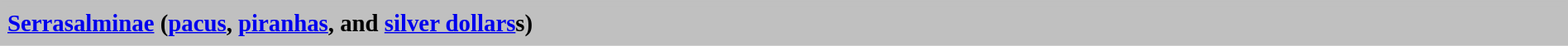<table cellspacing="4" width="100%" style="border:1px solid #C0C0C0; background:silver">
<tr>
<td height="25px" style="font-size:120%; text-align:left; background:silver"><strong><a href='#'>Serrasalminae</a> (<a href='#'>pacus</a>, <a href='#'>piranhas</a>, and <a href='#'>silver dollars</a>s)</strong></td>
</tr>
</table>
